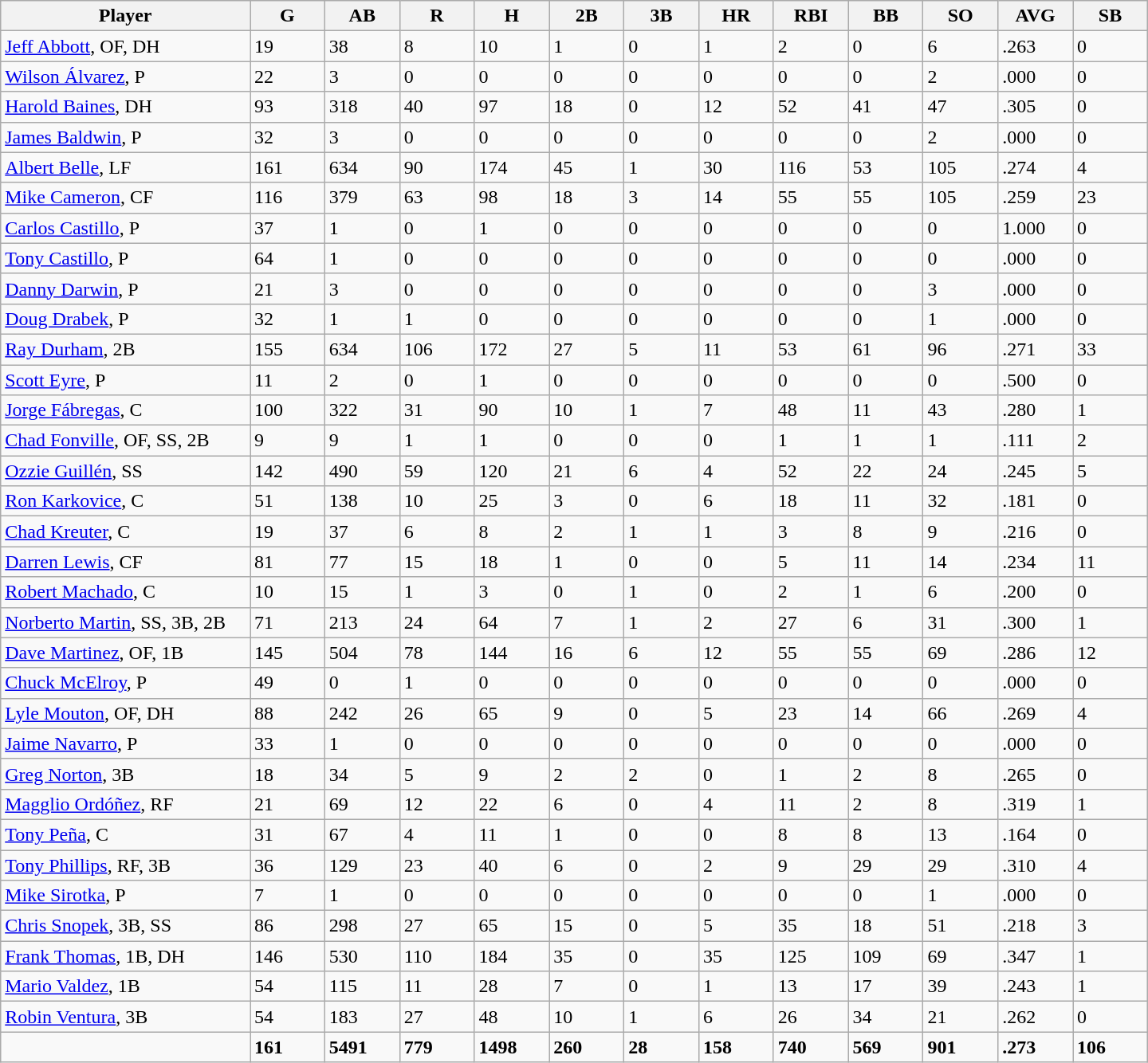<table class="wikitable sortable">
<tr>
<th bgcolor="#DDDDFF" width="20%">Player</th>
<th bgcolor="#DDDDFF" width="6%">G</th>
<th bgcolor="#DDDDFF" width="6%">AB</th>
<th bgcolor="#DDDDFF" width="6%">R</th>
<th bgcolor="#DDDDFF" width="6%">H</th>
<th bgcolor="#DDDDFF" width="6%">2B</th>
<th bgcolor="#DDDDFF" width="6%">3B</th>
<th bgcolor="#DDDDFF" width="6%">HR</th>
<th bgcolor="#DDDDFF" width="6%">RBI</th>
<th bgcolor="#DDDDFF" width="6%">BB</th>
<th bgcolor="#DDDDFF" width="6%">SO</th>
<th bgcolor="#DDDDFF" width="6%">AVG</th>
<th bgcolor="#DDDDFF" width="6%">SB</th>
</tr>
<tr>
<td><a href='#'>Jeff Abbott</a>, OF, DH</td>
<td>19</td>
<td>38</td>
<td>8</td>
<td>10</td>
<td>1</td>
<td>0</td>
<td>1</td>
<td>2</td>
<td>0</td>
<td>6</td>
<td>.263</td>
<td>0</td>
</tr>
<tr>
<td><a href='#'>Wilson Álvarez</a>, P</td>
<td>22</td>
<td>3</td>
<td>0</td>
<td>0</td>
<td>0</td>
<td>0</td>
<td>0</td>
<td>0</td>
<td>0</td>
<td>2</td>
<td>.000</td>
<td>0</td>
</tr>
<tr>
<td><a href='#'>Harold Baines</a>, DH</td>
<td>93</td>
<td>318</td>
<td>40</td>
<td>97</td>
<td>18</td>
<td>0</td>
<td>12</td>
<td>52</td>
<td>41</td>
<td>47</td>
<td>.305</td>
<td>0</td>
</tr>
<tr>
<td><a href='#'>James Baldwin</a>, P</td>
<td>32</td>
<td>3</td>
<td>0</td>
<td>0</td>
<td>0</td>
<td>0</td>
<td>0</td>
<td>0</td>
<td>0</td>
<td>2</td>
<td>.000</td>
<td>0</td>
</tr>
<tr>
<td><a href='#'>Albert Belle</a>, LF</td>
<td>161</td>
<td>634</td>
<td>90</td>
<td>174</td>
<td>45</td>
<td>1</td>
<td>30</td>
<td>116</td>
<td>53</td>
<td>105</td>
<td>.274</td>
<td>4</td>
</tr>
<tr>
<td><a href='#'>Mike Cameron</a>, CF</td>
<td>116</td>
<td>379</td>
<td>63</td>
<td>98</td>
<td>18</td>
<td>3</td>
<td>14</td>
<td>55</td>
<td>55</td>
<td>105</td>
<td>.259</td>
<td>23</td>
</tr>
<tr>
<td><a href='#'>Carlos Castillo</a>, P</td>
<td>37</td>
<td>1</td>
<td>0</td>
<td>1</td>
<td>0</td>
<td>0</td>
<td>0</td>
<td>0</td>
<td>0</td>
<td>0</td>
<td>1.000</td>
<td>0</td>
</tr>
<tr>
<td><a href='#'>Tony Castillo</a>, P</td>
<td>64</td>
<td>1</td>
<td>0</td>
<td>0</td>
<td>0</td>
<td>0</td>
<td>0</td>
<td>0</td>
<td>0</td>
<td>0</td>
<td>.000</td>
<td>0</td>
</tr>
<tr>
<td><a href='#'>Danny Darwin</a>, P</td>
<td>21</td>
<td>3</td>
<td>0</td>
<td>0</td>
<td>0</td>
<td>0</td>
<td>0</td>
<td>0</td>
<td>0</td>
<td>3</td>
<td>.000</td>
<td>0</td>
</tr>
<tr>
<td><a href='#'>Doug Drabek</a>, P</td>
<td>32</td>
<td>1</td>
<td>1</td>
<td>0</td>
<td>0</td>
<td>0</td>
<td>0</td>
<td>0</td>
<td>0</td>
<td>1</td>
<td>.000</td>
<td>0</td>
</tr>
<tr>
<td><a href='#'>Ray Durham</a>, 2B</td>
<td>155</td>
<td>634</td>
<td>106</td>
<td>172</td>
<td>27</td>
<td>5</td>
<td>11</td>
<td>53</td>
<td>61</td>
<td>96</td>
<td>.271</td>
<td>33</td>
</tr>
<tr>
<td><a href='#'>Scott Eyre</a>, P</td>
<td>11</td>
<td>2</td>
<td>0</td>
<td>1</td>
<td>0</td>
<td>0</td>
<td>0</td>
<td>0</td>
<td>0</td>
<td>0</td>
<td>.500</td>
<td>0</td>
</tr>
<tr>
<td><a href='#'>Jorge Fábregas</a>, C</td>
<td>100</td>
<td>322</td>
<td>31</td>
<td>90</td>
<td>10</td>
<td>1</td>
<td>7</td>
<td>48</td>
<td>11</td>
<td>43</td>
<td>.280</td>
<td>1</td>
</tr>
<tr>
<td><a href='#'>Chad Fonville</a>, OF, SS, 2B</td>
<td>9</td>
<td>9</td>
<td>1</td>
<td>1</td>
<td>0</td>
<td>0</td>
<td>0</td>
<td>1</td>
<td>1</td>
<td>1</td>
<td>.111</td>
<td>2</td>
</tr>
<tr>
<td><a href='#'>Ozzie Guillén</a>, SS</td>
<td>142</td>
<td>490</td>
<td>59</td>
<td>120</td>
<td>21</td>
<td>6</td>
<td>4</td>
<td>52</td>
<td>22</td>
<td>24</td>
<td>.245</td>
<td>5</td>
</tr>
<tr>
<td><a href='#'>Ron Karkovice</a>, C</td>
<td>51</td>
<td>138</td>
<td>10</td>
<td>25</td>
<td>3</td>
<td>0</td>
<td>6</td>
<td>18</td>
<td>11</td>
<td>32</td>
<td>.181</td>
<td>0</td>
</tr>
<tr>
<td><a href='#'>Chad Kreuter</a>, C</td>
<td>19</td>
<td>37</td>
<td>6</td>
<td>8</td>
<td>2</td>
<td>1</td>
<td>1</td>
<td>3</td>
<td>8</td>
<td>9</td>
<td>.216</td>
<td>0</td>
</tr>
<tr>
<td><a href='#'>Darren Lewis</a>, CF</td>
<td>81</td>
<td>77</td>
<td>15</td>
<td>18</td>
<td>1</td>
<td>0</td>
<td>0</td>
<td>5</td>
<td>11</td>
<td>14</td>
<td>.234</td>
<td>11</td>
</tr>
<tr>
<td><a href='#'>Robert Machado</a>, C</td>
<td>10</td>
<td>15</td>
<td>1</td>
<td>3</td>
<td>0</td>
<td>1</td>
<td>0</td>
<td>2</td>
<td>1</td>
<td>6</td>
<td>.200</td>
<td>0</td>
</tr>
<tr>
<td><a href='#'>Norberto Martin</a>, SS, 3B, 2B</td>
<td>71</td>
<td>213</td>
<td>24</td>
<td>64</td>
<td>7</td>
<td>1</td>
<td>2</td>
<td>27</td>
<td>6</td>
<td>31</td>
<td>.300</td>
<td>1</td>
</tr>
<tr>
<td><a href='#'>Dave Martinez</a>, OF, 1B</td>
<td>145</td>
<td>504</td>
<td>78</td>
<td>144</td>
<td>16</td>
<td>6</td>
<td>12</td>
<td>55</td>
<td>55</td>
<td>69</td>
<td>.286</td>
<td>12</td>
</tr>
<tr>
<td><a href='#'>Chuck McElroy</a>, P</td>
<td>49</td>
<td>0</td>
<td>1</td>
<td>0</td>
<td>0</td>
<td>0</td>
<td>0</td>
<td>0</td>
<td>0</td>
<td>0</td>
<td>.000</td>
<td>0</td>
</tr>
<tr>
<td><a href='#'>Lyle Mouton</a>, OF, DH</td>
<td>88</td>
<td>242</td>
<td>26</td>
<td>65</td>
<td>9</td>
<td>0</td>
<td>5</td>
<td>23</td>
<td>14</td>
<td>66</td>
<td>.269</td>
<td>4</td>
</tr>
<tr>
<td><a href='#'>Jaime Navarro</a>, P</td>
<td>33</td>
<td>1</td>
<td>0</td>
<td>0</td>
<td>0</td>
<td>0</td>
<td>0</td>
<td>0</td>
<td>0</td>
<td>0</td>
<td>.000</td>
<td>0</td>
</tr>
<tr>
<td><a href='#'>Greg Norton</a>, 3B</td>
<td>18</td>
<td>34</td>
<td>5</td>
<td>9</td>
<td>2</td>
<td>2</td>
<td>0</td>
<td>1</td>
<td>2</td>
<td>8</td>
<td>.265</td>
<td>0</td>
</tr>
<tr>
<td><a href='#'>Magglio Ordóñez</a>, RF</td>
<td>21</td>
<td>69</td>
<td>12</td>
<td>22</td>
<td>6</td>
<td>0</td>
<td>4</td>
<td>11</td>
<td>2</td>
<td>8</td>
<td>.319</td>
<td>1</td>
</tr>
<tr>
<td><a href='#'>Tony Peña</a>, C</td>
<td>31</td>
<td>67</td>
<td>4</td>
<td>11</td>
<td>1</td>
<td>0</td>
<td>0</td>
<td>8</td>
<td>8</td>
<td>13</td>
<td>.164</td>
<td>0</td>
</tr>
<tr>
<td><a href='#'>Tony Phillips</a>, RF, 3B</td>
<td>36</td>
<td>129</td>
<td>23</td>
<td>40</td>
<td>6</td>
<td>0</td>
<td>2</td>
<td>9</td>
<td>29</td>
<td>29</td>
<td>.310</td>
<td>4</td>
</tr>
<tr>
<td><a href='#'>Mike Sirotka</a>, P</td>
<td>7</td>
<td>1</td>
<td>0</td>
<td>0</td>
<td>0</td>
<td>0</td>
<td>0</td>
<td>0</td>
<td>0</td>
<td>1</td>
<td>.000</td>
<td>0</td>
</tr>
<tr>
<td><a href='#'>Chris Snopek</a>, 3B, SS</td>
<td>86</td>
<td>298</td>
<td>27</td>
<td>65</td>
<td>15</td>
<td>0</td>
<td>5</td>
<td>35</td>
<td>18</td>
<td>51</td>
<td>.218</td>
<td>3</td>
</tr>
<tr>
<td><a href='#'>Frank Thomas</a>, 1B, DH</td>
<td>146</td>
<td>530</td>
<td>110</td>
<td>184</td>
<td>35</td>
<td>0</td>
<td>35</td>
<td>125</td>
<td>109</td>
<td>69</td>
<td>.347</td>
<td>1</td>
</tr>
<tr>
<td><a href='#'>Mario Valdez</a>, 1B</td>
<td>54</td>
<td>115</td>
<td>11</td>
<td>28</td>
<td>7</td>
<td>0</td>
<td>1</td>
<td>13</td>
<td>17</td>
<td>39</td>
<td>.243</td>
<td>1</td>
</tr>
<tr>
<td><a href='#'>Robin Ventura</a>, 3B</td>
<td>54</td>
<td>183</td>
<td>27</td>
<td>48</td>
<td>10</td>
<td>1</td>
<td>6</td>
<td>26</td>
<td>34</td>
<td>21</td>
<td>.262</td>
<td>0</td>
</tr>
<tr class="sortbottom">
<td></td>
<td><strong>161</strong></td>
<td><strong>5491</strong></td>
<td><strong>779</strong></td>
<td><strong>1498</strong></td>
<td><strong>260</strong></td>
<td><strong>28</strong></td>
<td><strong>158</strong></td>
<td><strong>740</strong></td>
<td><strong>569</strong></td>
<td><strong>901</strong></td>
<td><strong>.273</strong></td>
<td><strong>106</strong></td>
</tr>
</table>
